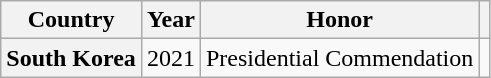<table class="wikitable plainrowheaders sortable" style="margin-right: 0;">
<tr>
<th scope="col">Country</th>
<th scope="col">Year</th>
<th scope="col">Honor</th>
<th scope="col" class="unsortable"></th>
</tr>
<tr>
<th scope="row">South Korea</th>
<td style="text-align:center">2021</td>
<td>Presidential Commendation</td>
<td style="text-align:center"></td>
</tr>
</table>
